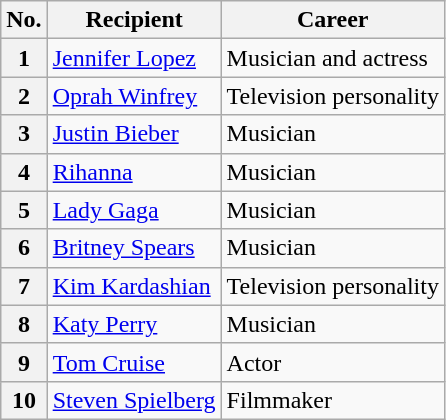<table class="wikitable plainrowheaders">
<tr>
<th scope="col">No.</th>
<th scope="col">Recipient</th>
<th scope="col">Career</th>
</tr>
<tr>
<th scope="row">1</th>
<td> <a href='#'>Jennifer Lopez</a></td>
<td>Musician and actress</td>
</tr>
<tr>
<th scope="row">2</th>
<td> <a href='#'>Oprah Winfrey</a></td>
<td>Television personality</td>
</tr>
<tr>
<th scope="row">3</th>
<td> <a href='#'>Justin Bieber</a></td>
<td>Musician</td>
</tr>
<tr>
<th scope="row">4</th>
<td> <a href='#'>Rihanna</a></td>
<td>Musician</td>
</tr>
<tr>
<th scope="row">5</th>
<td> <a href='#'>Lady Gaga</a></td>
<td>Musician</td>
</tr>
<tr>
<th scope="row">6</th>
<td> <a href='#'>Britney Spears</a></td>
<td>Musician</td>
</tr>
<tr>
<th scope="row">7</th>
<td> <a href='#'>Kim Kardashian</a></td>
<td>Television personality</td>
</tr>
<tr>
<th scope="row">8</th>
<td> <a href='#'>Katy Perry</a></td>
<td>Musician</td>
</tr>
<tr>
<th scope="row">9</th>
<td> <a href='#'>Tom Cruise</a></td>
<td>Actor</td>
</tr>
<tr>
<th scope="row">10</th>
<td> <a href='#'>Steven Spielberg</a></td>
<td>Filmmaker</td>
</tr>
</table>
